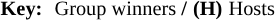<table style="font-size: 85%;">
<tr>
<td height=5></td>
</tr>
<tr>
<td><strong>Key:</strong></td>
<td></td>
<td>Group winners <strong>/</strong></td>
<td style="background:"><strong>(H)</strong></td>
<td>Hosts</td>
</tr>
</table>
